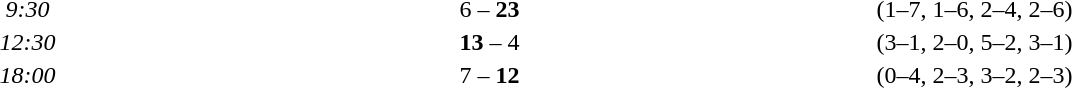<table style="text-align:center">
<tr>
<th width=100></th>
<th width=200></th>
<th width=100></th>
<th width=200></th>
</tr>
<tr>
<td><em>9:30</em></td>
<td align=right></td>
<td>6 – <strong>23</strong></td>
<td align=left><strong></strong></td>
<td>(1–7, 1–6, 2–4, 2–6)</td>
</tr>
<tr>
<td><em>12:30</em></td>
<td align=right><strong></strong></td>
<td><strong>13</strong> – 4</td>
<td align=left></td>
<td>(3–1, 2–0, 5–2, 3–1)</td>
</tr>
<tr>
<td><em>18:00</em></td>
<td align=right></td>
<td>7 – <strong>12</strong></td>
<td align=left><strong></strong></td>
<td>(0–4, 2–3, 3–2, 2–3)</td>
</tr>
</table>
